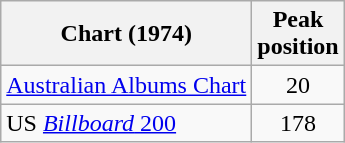<table class="wikitable sortable plainrowheaders">
<tr>
<th>Chart (1974)</th>
<th>Peak<br>position</th>
</tr>
<tr>
<td align="left"><a href='#'>Australian Albums Chart</a></td>
<td align="center">20</td>
</tr>
<tr>
<td align="left">US <a href='#'><em>Billboard</em> 200</a></td>
<td align="center">178</td>
</tr>
</table>
